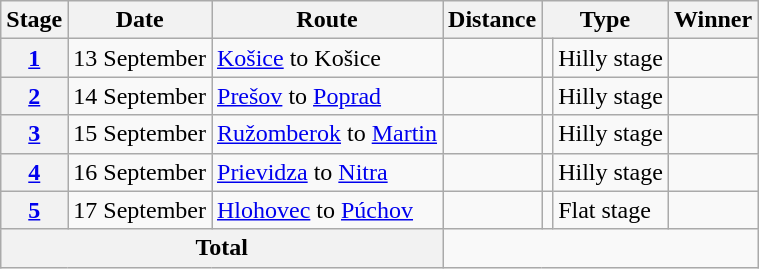<table class="wikitable">
<tr>
<th scope="col">Stage</th>
<th scope="col">Date</th>
<th scope="col">Route</th>
<th scope="col">Distance</th>
<th scope="col" colspan="2">Type</th>
<th scope="col">Winner</th>
</tr>
<tr>
<th scope="row"><a href='#'>1</a></th>
<td style="text-align:center;">13 September</td>
<td><a href='#'>Košice</a> to Košice</td>
<td style="text-align:center;"></td>
<td></td>
<td>Hilly stage</td>
<td></td>
</tr>
<tr>
<th scope="row"><a href='#'>2</a></th>
<td style="text-align:center;">14 September</td>
<td><a href='#'>Prešov</a> to <a href='#'>Poprad</a></td>
<td style="text-align:center;"></td>
<td></td>
<td>Hilly stage</td>
<td></td>
</tr>
<tr>
<th scope="row"><a href='#'>3</a></th>
<td style="text-align:center;">15 September</td>
<td><a href='#'>Ružomberok</a> to <a href='#'>Martin</a></td>
<td style="text-align:center;"></td>
<td></td>
<td>Hilly stage</td>
<td></td>
</tr>
<tr>
<th scope="row"><a href='#'>4</a></th>
<td style="text-align:center;">16 September</td>
<td><a href='#'>Prievidza</a> to <a href='#'>Nitra</a></td>
<td style="text-align:center;"></td>
<td></td>
<td>Hilly stage</td>
<td></td>
</tr>
<tr>
<th scope="row"><a href='#'>5</a></th>
<td style="text-align:center;">17 September</td>
<td><a href='#'>Hlohovec</a> to <a href='#'>Púchov</a></td>
<td style="text-align:center;"></td>
<td></td>
<td>Flat stage</td>
<td></td>
</tr>
<tr>
<th colspan="3">Total</th>
<td colspan="5" style="text-align:center"></td>
</tr>
</table>
